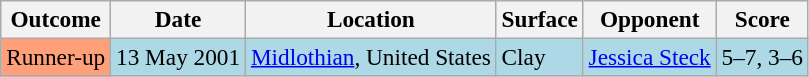<table class="sortable wikitable" style=font-size:97%>
<tr>
<th>Outcome</th>
<th>Date</th>
<th>Location</th>
<th>Surface</th>
<th>Opponent</th>
<th>Score</th>
</tr>
<tr style="background:lightblue;">
<td bgcolor="FFA07A">Runner-up</td>
<td>13 May 2001</td>
<td><a href='#'>Midlothian</a>, United States</td>
<td>Clay</td>
<td> <a href='#'>Jessica Steck</a></td>
<td>5–7, 3–6</td>
</tr>
</table>
